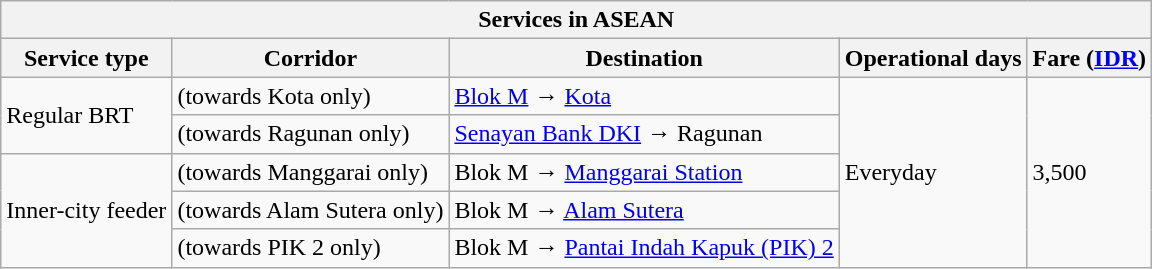<table class="wikitable">
<tr>
<th colspan="5">Services in ASEAN</th>
</tr>
<tr>
<th>Service type</th>
<th>Corridor</th>
<th>Destination</th>
<th>Operational days</th>
<th>Fare (<a href='#'>IDR</a>)</th>
</tr>
<tr>
<td rowspan="2">Regular BRT</td>
<td> (towards Kota only)</td>
<td><a href='#'>Blok M</a> <strong>→</strong> <a href='#'>Kota</a></td>
<td rowspan="5">Everyday</td>
<td rowspan="5">3,500</td>
</tr>
<tr>
<td> (towards Ragunan only)</td>
<td><a href='#'>Senayan Bank DKI</a> <strong>→</strong> Ragunan</td>
</tr>
<tr>
<td rowspan="3">Inner-city feeder</td>
<td> (towards Manggarai only)</td>
<td>Blok M <strong>→</strong> <a href='#'>Manggarai Station</a></td>
</tr>
<tr>
<td> (towards Alam Sutera only)</td>
<td>Blok M <strong>→</strong> <a href='#'>Alam Sutera</a></td>
</tr>
<tr>
<td> (towards PIK 2 only)</td>
<td>Blok M <strong>→</strong> <a href='#'>Pantai Indah Kapuk (PIK) 2</a></td>
</tr>
</table>
